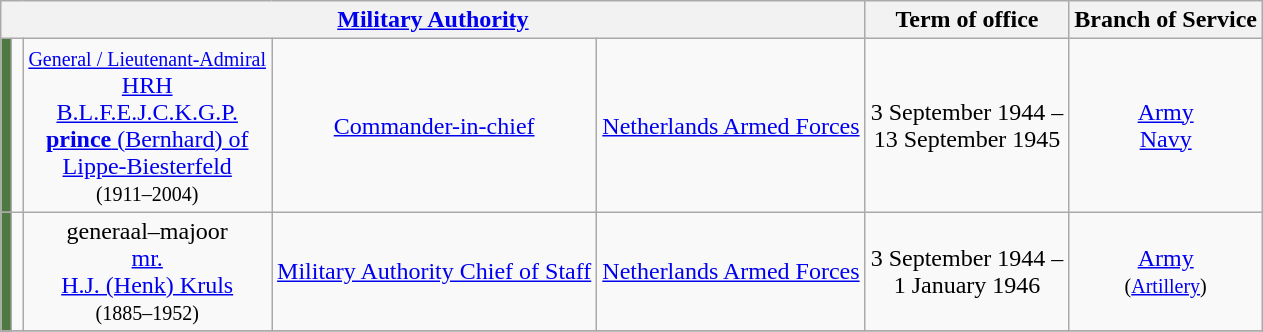<table class="wikitable" style="text-align:center">
<tr>
<th colspan=5><a href='#'>Military Authority</a></th>
<th>Term of office</th>
<th>Branch of Service</th>
</tr>
<tr>
<td style="background-color:#4F7942;"></td>
<td></td>
<td><small><a href='#'>General / Lieutenant-Admiral</a></small> <br> <a href='#'>HRH <br> B.L.F.E.J.C.K.G.P. <br> <strong>prince</strong> (Bernhard) of <br> Lippe-Biesterfeld</a> <br> <small>(1911–2004)</small></td>
<td><a href='#'>Commander-in-chief</a></td>
<td><a href='#'>Netherlands Armed Forces</a></td>
<td>3 September 1944 – <br> 13 September 1945</td>
<td><a href='#'>Army</a> <br> <a href='#'>Navy</a></td>
</tr>
<tr>
<td style="background-color:#4F7942;"></td>
<td></td>
<td>generaal–majoor <br> <a href='#'>mr. <br> H.J. (Henk) Kruls</a> <br> <small>(1885–1952)</small></td>
<td><a href='#'>Military Authority Chief of Staff</a></td>
<td><a href='#'>Netherlands Armed Forces</a></td>
<td>3 September 1944 – <br> 1 January 1946</td>
<td><a href='#'>Army</a> <br> <small>(<a href='#'>Artillery</a>)</small></td>
</tr>
<tr>
</tr>
</table>
